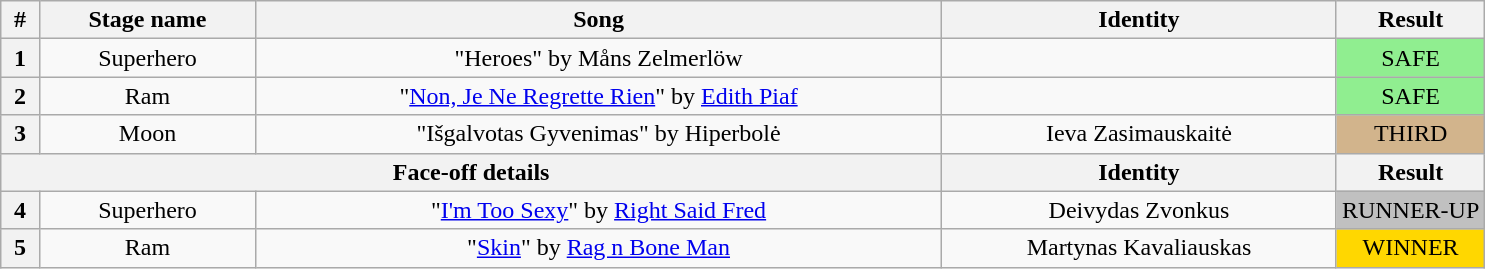<table class="wikitable plainrowheaders" style="text-align: center;">
<tr>
<th>#</th>
<th>Stage name</th>
<th>Song</th>
<th>Identity</th>
<th>Result</th>
</tr>
<tr>
<th>1</th>
<td>Superhero</td>
<td>"Heroes" by Måns Zelmerlöw</td>
<td></td>
<td bgcolor="lightgreen">SAFE</td>
</tr>
<tr>
<th>2</th>
<td>Ram</td>
<td>"<a href='#'>Non, Je Ne Regrette Rien</a>" by <a href='#'>Edith Piaf</a></td>
<td></td>
<td bgcolor="lightgreen">SAFE</td>
</tr>
<tr>
<th>3</th>
<td>Moon</td>
<td>"Išgalvotas Gyvenimas" by Hiperbolė</td>
<td>Ieva Zasimauskaitė</td>
<td style="width:10%; background:tan; ">THIRD</td>
</tr>
<tr>
<th colspan="3">Face-off details</th>
<th>Identity</th>
<th>Result</th>
</tr>
<tr>
<th>4</th>
<td>Superhero</td>
<td>"<a href='#'>I'm Too Sexy</a>" by <a href='#'>Right Said Fred</a></td>
<td>Deivydas Zvonkus</td>
<td bgcolor=silver>RUNNER-UP</td>
</tr>
<tr>
<th>5</th>
<td>Ram</td>
<td>"<a href='#'>Skin</a>" by <a href='#'>Rag n Bone Man</a></td>
<td>Martynas Kavaliauskas</td>
<td bgcolor=gold>WINNER</td>
</tr>
</table>
